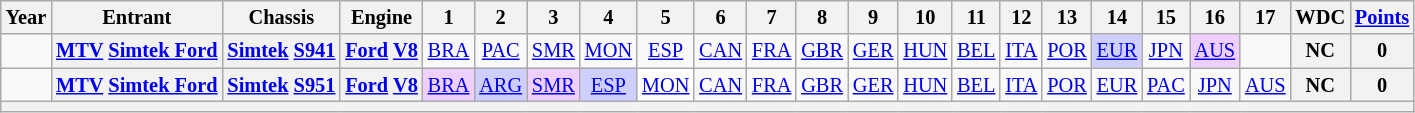<table class="wikitable" style="text-align:center; font-size:85%">
<tr>
<th>Year</th>
<th>Entrant</th>
<th>Chassis</th>
<th>Engine</th>
<th>1</th>
<th>2</th>
<th>3</th>
<th>4</th>
<th>5</th>
<th>6</th>
<th>7</th>
<th>8</th>
<th>9</th>
<th>10</th>
<th>11</th>
<th>12</th>
<th>13</th>
<th>14</th>
<th>15</th>
<th>16</th>
<th>17</th>
<th>WDC</th>
<th><a href='#'>Points</a></th>
</tr>
<tr>
<td></td>
<th nowrap><a href='#'>MTV</a> <a href='#'>Simtek Ford</a></th>
<th nowrap><a href='#'>Simtek</a> <a href='#'>S941</a></th>
<th nowrap><a href='#'>Ford</a> <a href='#'>V8</a></th>
<td><a href='#'>BRA</a></td>
<td><a href='#'>PAC</a></td>
<td><a href='#'>SMR</a></td>
<td><a href='#'>MON</a></td>
<td><a href='#'>ESP</a></td>
<td><a href='#'>CAN</a></td>
<td><a href='#'>FRA</a></td>
<td><a href='#'>GBR</a></td>
<td><a href='#'>GER</a></td>
<td><a href='#'>HUN</a></td>
<td><a href='#'>BEL</a></td>
<td><a href='#'>ITA</a></td>
<td><a href='#'>POR</a></td>
<td style="background:#CFCFFF;"><a href='#'>EUR</a><br></td>
<td><a href='#'>JPN</a></td>
<td style="background:#EFCFFF;"><a href='#'>AUS</a><br></td>
<td></td>
<th>NC</th>
<th>0</th>
</tr>
<tr>
<td></td>
<th nowrap><a href='#'>MTV</a> <a href='#'>Simtek Ford</a></th>
<th nowrap><a href='#'>Simtek</a> <a href='#'>S951</a></th>
<th nowrap><a href='#'>Ford</a> <a href='#'>V8</a></th>
<td style="background:#EFCFFF;"><a href='#'>BRA</a><br></td>
<td style="background:#CFCFFF;"><a href='#'>ARG</a><br></td>
<td style="background:#EFCFFF;"><a href='#'>SMR</a><br></td>
<td style="background:#CFCFFF;"><a href='#'>ESP</a><br></td>
<td style="background:#FFFFFF;"><a href='#'>MON</a><br></td>
<td><a href='#'>CAN</a></td>
<td><a href='#'>FRA</a></td>
<td><a href='#'>GBR</a></td>
<td><a href='#'>GER</a></td>
<td><a href='#'>HUN</a></td>
<td><a href='#'>BEL</a></td>
<td><a href='#'>ITA</a></td>
<td><a href='#'>POR</a></td>
<td><a href='#'>EUR</a></td>
<td><a href='#'>PAC</a></td>
<td><a href='#'>JPN</a></td>
<td><a href='#'>AUS</a></td>
<th>NC</th>
<th>0</th>
</tr>
<tr>
<th colspan="23"></th>
</tr>
</table>
